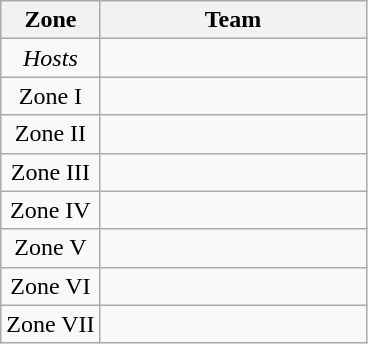<table class="wikitable">
<tr>
<th>Zone</th>
<th width=170>Team</th>
</tr>
<tr>
<td align=center><em>Hosts</em></td>
<td></td>
</tr>
<tr>
<td align=center>Zone I</td>
<td></td>
</tr>
<tr>
<td align=center>Zone II</td>
<td></td>
</tr>
<tr>
<td align=center>Zone III</td>
<td></td>
</tr>
<tr>
<td align=center>Zone IV</td>
<td></td>
</tr>
<tr>
<td align=center>Zone V</td>
<td></td>
</tr>
<tr>
<td align=center>Zone VI</td>
<td></td>
</tr>
<tr>
<td align=center>Zone VII</td>
<td></td>
</tr>
</table>
